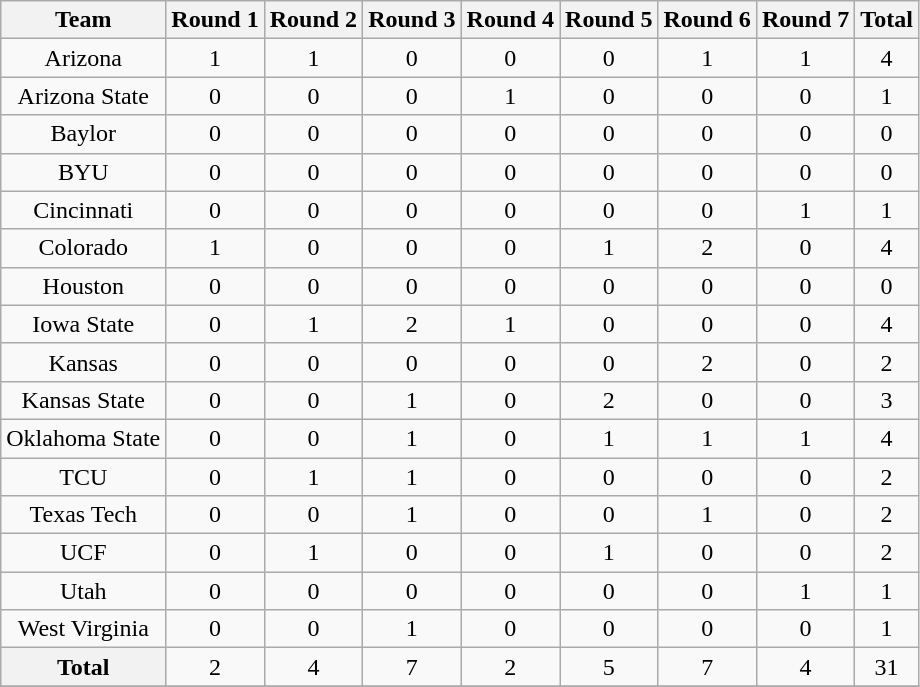<table class="wikitable sortable" style="text-align: center;">
<tr>
<th>Team</th>
<th>Round 1</th>
<th>Round 2</th>
<th>Round 3</th>
<th>Round 4</th>
<th>Round 5</th>
<th>Round 6</th>
<th>Round 7</th>
<th>Total</th>
</tr>
<tr>
<td>Arizona</td>
<td>1</td>
<td>1</td>
<td>0</td>
<td>0</td>
<td>0</td>
<td>1</td>
<td>1</td>
<td>4</td>
</tr>
<tr>
<td>Arizona State</td>
<td>0</td>
<td>0</td>
<td>0</td>
<td>1</td>
<td>0</td>
<td>0</td>
<td>0</td>
<td>1</td>
</tr>
<tr>
<td>Baylor</td>
<td>0</td>
<td>0</td>
<td>0</td>
<td>0</td>
<td>0</td>
<td>0</td>
<td>0</td>
<td>0</td>
</tr>
<tr>
<td>BYU</td>
<td>0</td>
<td>0</td>
<td>0</td>
<td>0</td>
<td>0</td>
<td>0</td>
<td>0</td>
<td>0</td>
</tr>
<tr>
<td>Cincinnati</td>
<td>0</td>
<td>0</td>
<td>0</td>
<td>0</td>
<td>0</td>
<td>0</td>
<td>1</td>
<td>1</td>
</tr>
<tr>
<td>Colorado</td>
<td>1</td>
<td>0</td>
<td>0</td>
<td>0</td>
<td>1</td>
<td>2</td>
<td>0</td>
<td>4</td>
</tr>
<tr>
<td>Houston</td>
<td>0</td>
<td>0</td>
<td>0</td>
<td>0</td>
<td>0</td>
<td>0</td>
<td>0</td>
<td>0</td>
</tr>
<tr>
<td>Iowa State</td>
<td>0</td>
<td>1</td>
<td>2</td>
<td>1</td>
<td>0</td>
<td>0</td>
<td>0</td>
<td>4</td>
</tr>
<tr>
<td>Kansas</td>
<td>0</td>
<td>0</td>
<td>0</td>
<td>0</td>
<td>0</td>
<td>2</td>
<td>0</td>
<td>2</td>
</tr>
<tr>
<td>Kansas State</td>
<td>0</td>
<td>0</td>
<td>1</td>
<td>0</td>
<td>2</td>
<td>0</td>
<td>0</td>
<td>3</td>
</tr>
<tr>
<td>Oklahoma State</td>
<td>0</td>
<td>0</td>
<td>1</td>
<td>0</td>
<td>1</td>
<td>1</td>
<td>1</td>
<td>4</td>
</tr>
<tr>
<td>TCU</td>
<td>0</td>
<td>1</td>
<td>1</td>
<td>0</td>
<td>0</td>
<td>0</td>
<td>0</td>
<td>2</td>
</tr>
<tr>
<td>Texas Tech</td>
<td>0</td>
<td>0</td>
<td>1</td>
<td>0</td>
<td>0</td>
<td>1</td>
<td>0</td>
<td>2</td>
</tr>
<tr>
<td>UCF</td>
<td>0</td>
<td>1</td>
<td>0</td>
<td>0</td>
<td>1</td>
<td>0</td>
<td>0</td>
<td>2</td>
</tr>
<tr>
<td>Utah</td>
<td>0</td>
<td>0</td>
<td>0</td>
<td>0</td>
<td>0</td>
<td>0</td>
<td>1</td>
<td>1</td>
</tr>
<tr>
<td>West Virginia</td>
<td>0</td>
<td>0</td>
<td>1</td>
<td>0</td>
<td>0</td>
<td>0</td>
<td>0</td>
<td>1</td>
</tr>
<tr>
<th>Total</th>
<td>2</td>
<td>4</td>
<td>7</td>
<td>2</td>
<td>5</td>
<td>7</td>
<td>4</td>
<td>31</td>
</tr>
<tr>
</tr>
</table>
